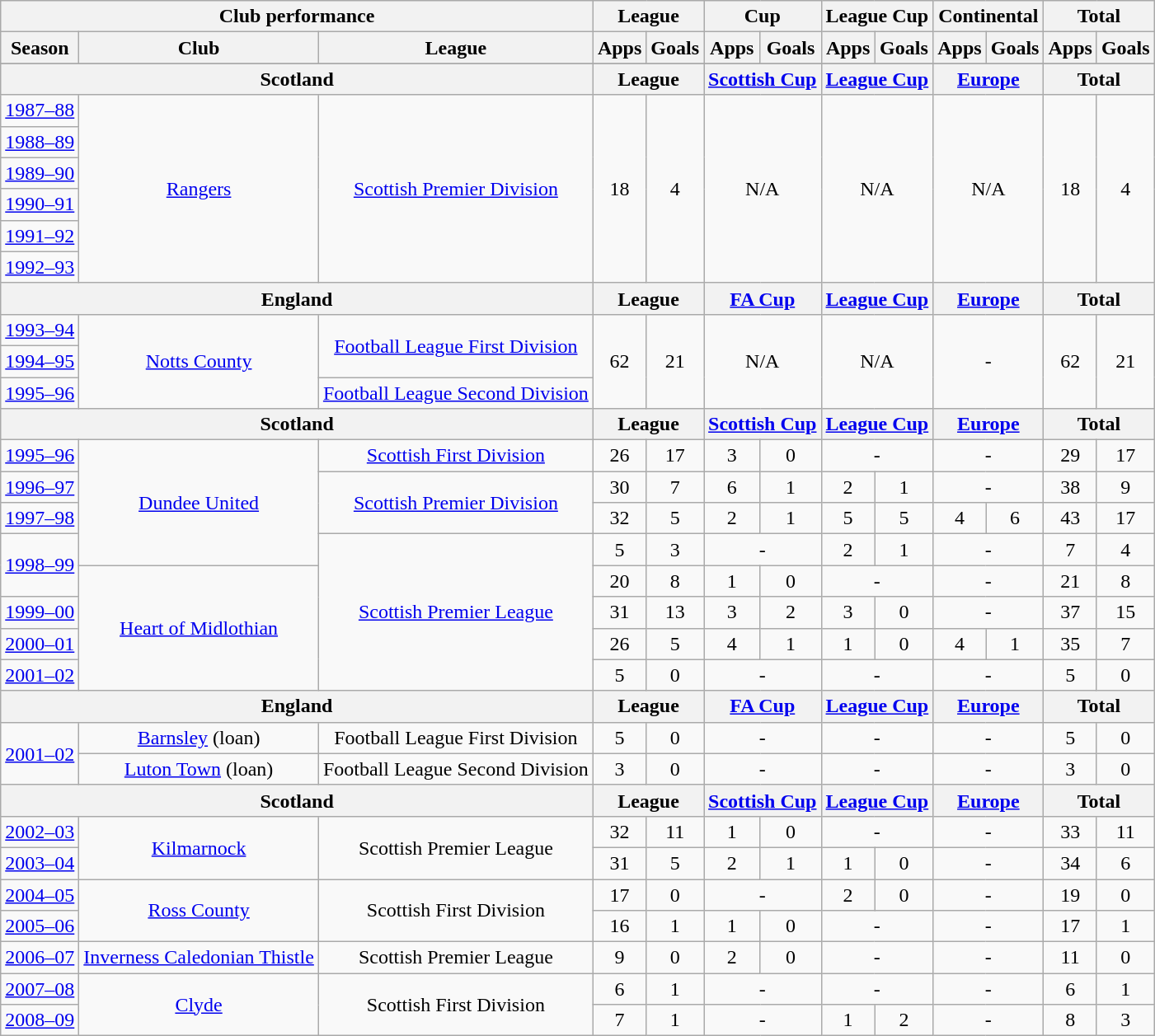<table class="wikitable" style="text-align:center">
<tr>
<th colspan=3>Club performance</th>
<th colspan=2>League</th>
<th colspan=2>Cup</th>
<th colspan=2>League Cup</th>
<th colspan=2>Continental</th>
<th colspan=2>Total</th>
</tr>
<tr>
<th>Season</th>
<th>Club</th>
<th>League</th>
<th>Apps</th>
<th>Goals</th>
<th>Apps</th>
<th>Goals</th>
<th>Apps</th>
<th>Goals</th>
<th>Apps</th>
<th>Goals</th>
<th>Apps</th>
<th>Goals</th>
</tr>
<tr>
</tr>
<tr>
<th colspan=3>Scotland</th>
<th colspan=2>League</th>
<th colspan=2><a href='#'>Scottish Cup</a></th>
<th colspan=2><a href='#'>League Cup</a></th>
<th colspan=2><a href='#'>Europe</a></th>
<th colspan=2>Total</th>
</tr>
<tr>
<td><a href='#'>1987–88</a></td>
<td rowspan=6><a href='#'>Rangers</a></td>
<td rowspan=6><a href='#'>Scottish Premier Division</a></td>
<td rowspan=6>18</td>
<td rowspan=6>4</td>
<td rowspan=6 colspan=2>N/A</td>
<td rowspan=6 colspan=2>N/A</td>
<td rowspan=6 colspan=2>N/A</td>
<td rowspan=6>18</td>
<td rowspan=6>4</td>
</tr>
<tr>
<td><a href='#'>1988–89</a></td>
</tr>
<tr>
<td><a href='#'>1989–90</a></td>
</tr>
<tr>
<td><a href='#'>1990–91</a></td>
</tr>
<tr>
<td><a href='#'>1991–92</a></td>
</tr>
<tr>
<td><a href='#'>1992–93</a></td>
</tr>
<tr>
<th colspan=3>England</th>
<th colspan=2>League</th>
<th colspan=2><a href='#'>FA Cup</a></th>
<th colspan=2><a href='#'>League Cup</a></th>
<th colspan=2><a href='#'>Europe</a></th>
<th colspan=2>Total</th>
</tr>
<tr>
<td><a href='#'>1993–94</a></td>
<td rowspan=3><a href='#'>Notts County</a></td>
<td rowspan=2><a href='#'>Football League First Division</a></td>
<td rowspan=3>62</td>
<td rowspan=3>21</td>
<td rowspan=3 colspan=2>N/A</td>
<td rowspan=3 colspan=2>N/A</td>
<td rowspan=3 colspan=2>-</td>
<td rowspan=3>62</td>
<td rowspan=3>21</td>
</tr>
<tr>
<td><a href='#'>1994–95</a></td>
</tr>
<tr>
<td><a href='#'>1995–96</a></td>
<td><a href='#'>Football League Second Division</a></td>
</tr>
<tr>
<th colspan=3>Scotland</th>
<th colspan=2>League</th>
<th colspan=2><a href='#'>Scottish Cup</a></th>
<th colspan=2><a href='#'>League Cup</a></th>
<th colspan=2><a href='#'>Europe</a></th>
<th colspan=2>Total</th>
</tr>
<tr>
<td><a href='#'>1995–96</a></td>
<td rowspan=4><a href='#'>Dundee United</a></td>
<td><a href='#'>Scottish First Division</a></td>
<td>26</td>
<td>17</td>
<td>3</td>
<td>0</td>
<td colspan=2>-</td>
<td colspan=2>-</td>
<td>29</td>
<td>17</td>
</tr>
<tr>
<td><a href='#'>1996–97</a></td>
<td rowspan=2><a href='#'>Scottish Premier Division</a></td>
<td>30</td>
<td>7</td>
<td>6</td>
<td>1</td>
<td>2</td>
<td>1</td>
<td colspan=2>-</td>
<td>38</td>
<td>9</td>
</tr>
<tr>
<td><a href='#'>1997–98</a></td>
<td>32</td>
<td>5</td>
<td>2</td>
<td>1</td>
<td>5</td>
<td>5</td>
<td>4</td>
<td>6</td>
<td>43</td>
<td>17</td>
</tr>
<tr>
<td rowspan=2><a href='#'>1998–99</a></td>
<td rowspan=5><a href='#'>Scottish Premier League</a></td>
<td>5</td>
<td>3</td>
<td colspan=2>-</td>
<td>2</td>
<td>1</td>
<td colspan=2>-</td>
<td>7</td>
<td>4</td>
</tr>
<tr>
<td rowspan=4><a href='#'>Heart of Midlothian</a></td>
<td>20</td>
<td>8</td>
<td>1</td>
<td>0</td>
<td colspan=2>-</td>
<td colspan=2>-</td>
<td>21</td>
<td>8</td>
</tr>
<tr>
<td><a href='#'>1999–00</a></td>
<td>31</td>
<td>13</td>
<td>3</td>
<td>2</td>
<td>3</td>
<td>0</td>
<td colspan=2>-</td>
<td>37</td>
<td>15</td>
</tr>
<tr>
<td><a href='#'>2000–01</a></td>
<td>26</td>
<td>5</td>
<td>4</td>
<td>1</td>
<td>1</td>
<td>0</td>
<td>4</td>
<td>1</td>
<td>35</td>
<td>7</td>
</tr>
<tr>
<td><a href='#'>2001–02</a></td>
<td>5</td>
<td>0</td>
<td colspan=2>-</td>
<td colspan=2>-</td>
<td colspan=2>-</td>
<td>5</td>
<td>0</td>
</tr>
<tr>
<th colspan=3>England</th>
<th colspan=2>League</th>
<th colspan=2><a href='#'>FA Cup</a></th>
<th colspan=2><a href='#'>League Cup</a></th>
<th colspan=2><a href='#'>Europe</a></th>
<th colspan=2>Total</th>
</tr>
<tr>
<td rowspan=2><a href='#'>2001–02</a></td>
<td><a href='#'>Barnsley</a> (loan)</td>
<td>Football League First Division</td>
<td>5</td>
<td>0</td>
<td colspan=2>-</td>
<td colspan=2>-</td>
<td colspan=2>-</td>
<td>5</td>
<td>0</td>
</tr>
<tr>
<td><a href='#'>Luton Town</a> (loan)</td>
<td>Football League Second Division</td>
<td>3</td>
<td>0</td>
<td colspan=2>-</td>
<td colspan=2>-</td>
<td colspan=2>-</td>
<td>3</td>
<td>0</td>
</tr>
<tr>
<th colspan=3>Scotland</th>
<th colspan=2>League</th>
<th colspan=2><a href='#'>Scottish Cup</a></th>
<th colspan=2><a href='#'>League Cup</a></th>
<th colspan=2><a href='#'>Europe</a></th>
<th colspan=2>Total</th>
</tr>
<tr>
<td><a href='#'>2002–03</a></td>
<td rowspan=2><a href='#'>Kilmarnock</a></td>
<td rowspan=2>Scottish Premier League</td>
<td>32</td>
<td>11</td>
<td>1</td>
<td>0</td>
<td colspan=2>-</td>
<td colspan=2>-</td>
<td>33</td>
<td>11</td>
</tr>
<tr>
<td><a href='#'>2003–04</a></td>
<td>31</td>
<td>5</td>
<td>2</td>
<td>1</td>
<td>1</td>
<td>0</td>
<td colspan=2>-</td>
<td>34</td>
<td>6</td>
</tr>
<tr>
<td><a href='#'>2004–05</a></td>
<td rowspan=2><a href='#'>Ross County</a></td>
<td rowspan=2>Scottish First Division</td>
<td>17</td>
<td>0</td>
<td colspan=2>-</td>
<td>2</td>
<td>0</td>
<td colspan=2>-</td>
<td>19</td>
<td>0</td>
</tr>
<tr>
<td><a href='#'>2005–06</a></td>
<td>16</td>
<td>1</td>
<td>1</td>
<td>0</td>
<td colspan=2>-</td>
<td colspan=2>-</td>
<td>17</td>
<td>1</td>
</tr>
<tr>
<td><a href='#'>2006–07</a></td>
<td><a href='#'>Inverness Caledonian Thistle</a></td>
<td>Scottish Premier League</td>
<td>9</td>
<td>0</td>
<td>2</td>
<td>0</td>
<td colspan=2>-</td>
<td colspan=2>-</td>
<td>11</td>
<td>0</td>
</tr>
<tr>
<td><a href='#'>2007–08</a></td>
<td rowspan=2><a href='#'>Clyde</a></td>
<td rowspan=2>Scottish First Division</td>
<td>6</td>
<td>1</td>
<td colspan=2>-</td>
<td colspan=2>-</td>
<td colspan=2>-</td>
<td>6</td>
<td>1</td>
</tr>
<tr>
<td><a href='#'>2008–09</a></td>
<td>7</td>
<td>1</td>
<td colspan=2>-</td>
<td>1</td>
<td>2</td>
<td colspan=2>-</td>
<td>8</td>
<td>3</td>
</tr>
</table>
